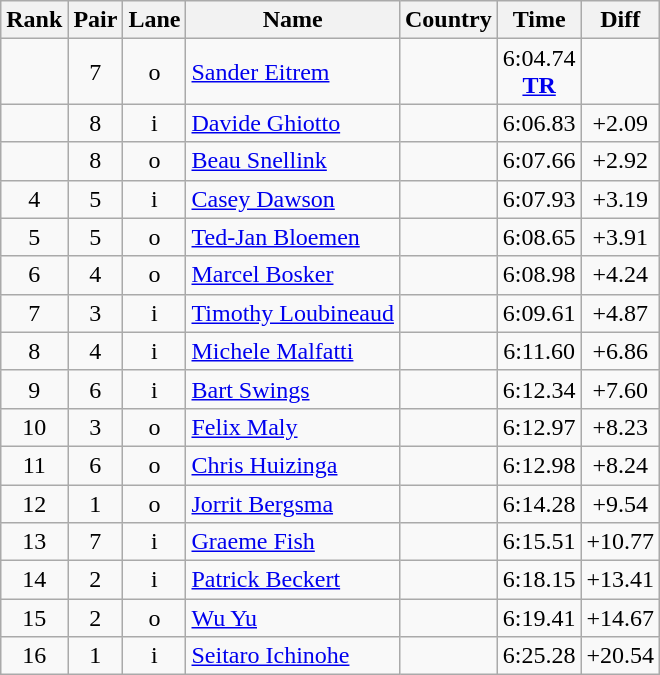<table class="wikitable sortable" style="text-align:center">
<tr>
<th>Rank</th>
<th>Pair</th>
<th>Lane</th>
<th>Name</th>
<th>Country</th>
<th>Time</th>
<th>Diff</th>
</tr>
<tr>
<td></td>
<td>7</td>
<td>o</td>
<td align=left><a href='#'>Sander Eitrem</a></td>
<td align=left></td>
<td>6:04.74<br><strong><a href='#'>TR</a></strong></td>
<td></td>
</tr>
<tr>
<td></td>
<td>8</td>
<td>i</td>
<td align=left><a href='#'>Davide Ghiotto</a></td>
<td align=left></td>
<td>6:06.83</td>
<td>+2.09</td>
</tr>
<tr>
<td></td>
<td>8</td>
<td>o</td>
<td align=left><a href='#'>Beau Snellink</a></td>
<td align=left></td>
<td>6:07.66</td>
<td>+2.92</td>
</tr>
<tr>
<td>4</td>
<td>5</td>
<td>i</td>
<td align=left><a href='#'>Casey Dawson</a></td>
<td align=left></td>
<td>6:07.93</td>
<td>+3.19</td>
</tr>
<tr>
<td>5</td>
<td>5</td>
<td>o</td>
<td align=left><a href='#'>Ted-Jan Bloemen</a></td>
<td align=left></td>
<td>6:08.65</td>
<td>+3.91</td>
</tr>
<tr>
<td>6</td>
<td>4</td>
<td>o</td>
<td align=left><a href='#'>Marcel Bosker</a></td>
<td align=left></td>
<td>6:08.98</td>
<td>+4.24</td>
</tr>
<tr>
<td>7</td>
<td>3</td>
<td>i</td>
<td align=left><a href='#'>Timothy Loubineaud</a></td>
<td align=left></td>
<td>6:09.61</td>
<td>+4.87</td>
</tr>
<tr>
<td>8</td>
<td>4</td>
<td>i</td>
<td align=left><a href='#'>Michele Malfatti</a></td>
<td align=left></td>
<td>6:11.60</td>
<td>+6.86</td>
</tr>
<tr>
<td>9</td>
<td>6</td>
<td>i</td>
<td align=left><a href='#'>Bart Swings</a></td>
<td align=left></td>
<td>6:12.34</td>
<td>+7.60</td>
</tr>
<tr>
<td>10</td>
<td>3</td>
<td>o</td>
<td align=left><a href='#'>Felix Maly</a></td>
<td align=left></td>
<td>6:12.97</td>
<td>+8.23</td>
</tr>
<tr>
<td>11</td>
<td>6</td>
<td>o</td>
<td align=left><a href='#'>Chris Huizinga</a></td>
<td align=left></td>
<td>6:12.98</td>
<td>+8.24</td>
</tr>
<tr>
<td>12</td>
<td>1</td>
<td>o</td>
<td align=left><a href='#'>Jorrit Bergsma</a></td>
<td align=left></td>
<td>6:14.28</td>
<td>+9.54</td>
</tr>
<tr>
<td>13</td>
<td>7</td>
<td>i</td>
<td align=left><a href='#'>Graeme Fish</a></td>
<td align=left></td>
<td>6:15.51</td>
<td>+10.77</td>
</tr>
<tr>
<td>14</td>
<td>2</td>
<td>i</td>
<td align=left><a href='#'>Patrick Beckert</a></td>
<td align=left></td>
<td>6:18.15</td>
<td>+13.41</td>
</tr>
<tr>
<td>15</td>
<td>2</td>
<td>o</td>
<td align=left><a href='#'>Wu Yu</a></td>
<td align=left></td>
<td>6:19.41</td>
<td>+14.67</td>
</tr>
<tr>
<td>16</td>
<td>1</td>
<td>i</td>
<td align=left><a href='#'>Seitaro Ichinohe</a></td>
<td align=left></td>
<td>6:25.28</td>
<td>+20.54</td>
</tr>
</table>
